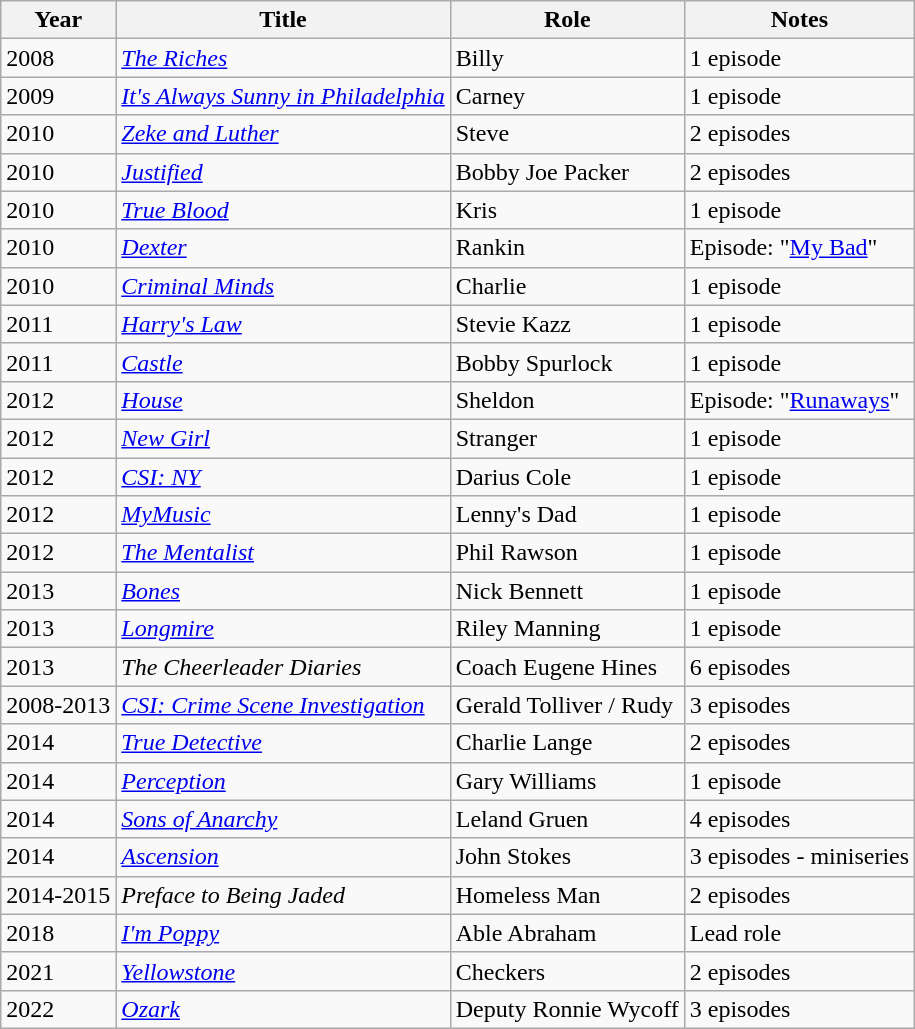<table class="wikitable sortable">
<tr>
<th>Year</th>
<th>Title</th>
<th>Role</th>
<th>Notes</th>
</tr>
<tr>
<td>2008</td>
<td><em><a href='#'>The Riches</a></em></td>
<td>Billy</td>
<td>1 episode</td>
</tr>
<tr>
<td>2009</td>
<td><em><a href='#'>It's Always Sunny in Philadelphia</a></em></td>
<td>Carney</td>
<td>1 episode</td>
</tr>
<tr>
<td>2010</td>
<td><em><a href='#'>Zeke and Luther</a></em></td>
<td>Steve</td>
<td>2 episodes</td>
</tr>
<tr>
<td>2010</td>
<td><em><a href='#'>Justified</a></em></td>
<td>Bobby Joe Packer</td>
<td>2 episodes</td>
</tr>
<tr>
<td>2010</td>
<td><em><a href='#'>True Blood</a></em></td>
<td>Kris</td>
<td>1 episode</td>
</tr>
<tr>
<td>2010</td>
<td><em><a href='#'>Dexter</a></em></td>
<td>Rankin</td>
<td>Episode: "<a href='#'>My Bad</a>"</td>
</tr>
<tr>
<td>2010</td>
<td><em><a href='#'>Criminal Minds</a></em></td>
<td>Charlie</td>
<td>1 episode</td>
</tr>
<tr>
<td>2011</td>
<td><em><a href='#'>Harry's Law</a></em></td>
<td>Stevie Kazz</td>
<td>1 episode</td>
</tr>
<tr>
<td>2011</td>
<td><em><a href='#'>Castle</a></em></td>
<td>Bobby Spurlock</td>
<td>1 episode</td>
</tr>
<tr>
<td>2012</td>
<td><em><a href='#'>House</a></em></td>
<td>Sheldon</td>
<td>Episode: "<a href='#'>Runaways</a>"</td>
</tr>
<tr>
<td>2012</td>
<td><em><a href='#'>New Girl</a></em></td>
<td>Stranger</td>
<td>1 episode</td>
</tr>
<tr>
<td>2012</td>
<td><em><a href='#'>CSI: NY</a></em></td>
<td>Darius Cole</td>
<td>1 episode</td>
</tr>
<tr>
<td>2012</td>
<td><em><a href='#'>MyMusic</a></em></td>
<td>Lenny's Dad</td>
<td>1 episode</td>
</tr>
<tr>
<td>2012</td>
<td><em><a href='#'>The Mentalist</a></em></td>
<td>Phil Rawson</td>
<td>1 episode</td>
</tr>
<tr>
<td>2013</td>
<td><em><a href='#'>Bones</a></em></td>
<td>Nick Bennett</td>
<td>1 episode</td>
</tr>
<tr>
<td>2013</td>
<td><em><a href='#'>Longmire</a></em></td>
<td>Riley Manning</td>
<td>1 episode</td>
</tr>
<tr>
<td>2013</td>
<td><em>The Cheerleader Diaries</em></td>
<td>Coach Eugene Hines</td>
<td>6 episodes</td>
</tr>
<tr>
<td>2008-2013</td>
<td><em><a href='#'>CSI: Crime Scene Investigation</a></em></td>
<td>Gerald Tolliver / Rudy</td>
<td>3 episodes</td>
</tr>
<tr>
<td>2014</td>
<td><em><a href='#'>True Detective</a></em></td>
<td>Charlie Lange</td>
<td>2 episodes</td>
</tr>
<tr>
<td>2014</td>
<td><em><a href='#'>Perception</a></em></td>
<td>Gary Williams</td>
<td>1 episode</td>
</tr>
<tr>
<td>2014</td>
<td><em><a href='#'>Sons of Anarchy</a></em></td>
<td>Leland Gruen</td>
<td>4 episodes</td>
</tr>
<tr>
<td>2014</td>
<td><em><a href='#'>Ascension</a></em></td>
<td>John Stokes</td>
<td>3 episodes - miniseries</td>
</tr>
<tr>
<td>2014-2015</td>
<td><em>Preface to Being Jaded</em></td>
<td>Homeless Man</td>
<td>2 episodes</td>
</tr>
<tr>
<td>2018</td>
<td><em><a href='#'>I'm Poppy</a></em></td>
<td>Able Abraham</td>
<td>Lead role</td>
</tr>
<tr>
<td>2021</td>
<td><em><a href='#'>Yellowstone</a></em></td>
<td>Checkers</td>
<td>2 episodes</td>
</tr>
<tr>
<td>2022</td>
<td><em><a href='#'>Ozark</a></em></td>
<td>Deputy Ronnie Wycoff</td>
<td>3 episodes</td>
</tr>
</table>
